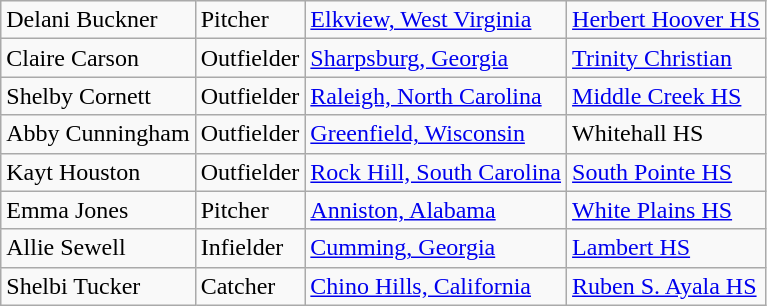<table class="wikitable">
<tr>
<td>Delani Buckner</td>
<td>Pitcher</td>
<td><a href='#'>Elkview, West Virginia</a></td>
<td><a href='#'>Herbert Hoover HS</a></td>
</tr>
<tr>
<td>Claire Carson</td>
<td>Outfielder</td>
<td><a href='#'>Sharpsburg, Georgia</a></td>
<td><a href='#'>Trinity Christian</a></td>
</tr>
<tr>
<td>Shelby Cornett</td>
<td>Outfielder</td>
<td><a href='#'>Raleigh, North Carolina</a></td>
<td><a href='#'>Middle Creek HS</a></td>
</tr>
<tr>
<td>Abby Cunningham</td>
<td>Outfielder</td>
<td><a href='#'>Greenfield, Wisconsin</a></td>
<td>Whitehall HS</td>
</tr>
<tr>
<td>Kayt Houston</td>
<td>Outfielder</td>
<td><a href='#'>Rock Hill, South Carolina</a></td>
<td><a href='#'>South Pointe HS</a></td>
</tr>
<tr>
<td>Emma Jones</td>
<td>Pitcher</td>
<td><a href='#'>Anniston, Alabama</a></td>
<td><a href='#'>White Plains HS</a></td>
</tr>
<tr>
<td>Allie Sewell</td>
<td>Infielder</td>
<td><a href='#'>Cumming, Georgia</a></td>
<td><a href='#'>Lambert HS</a></td>
</tr>
<tr>
<td>Shelbi Tucker</td>
<td>Catcher</td>
<td><a href='#'>Chino Hills, California</a></td>
<td><a href='#'>Ruben S. Ayala HS</a></td>
</tr>
</table>
